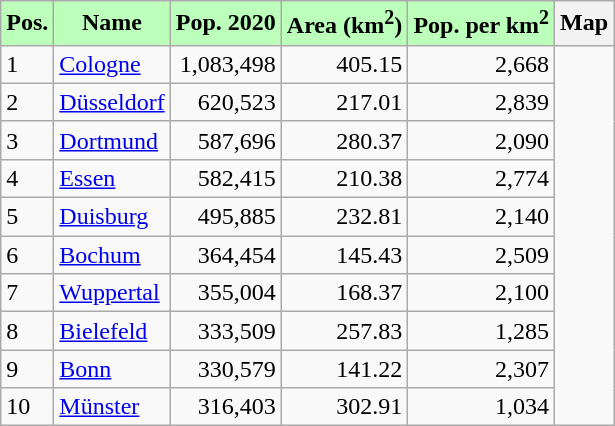<table class="wikitable sortable">
<tr>
<th style="text-align:center; background:#bbffbb">Pos.</th>
<th style="text-align:center; background:#bbffbb">Name</th>
<th style="text-align:center; background:#bbffbb">Pop. 2020</th>
<th style="text-align:center; background:#bbffbb">Area (km<sup>2</sup>)</th>
<th style="text-align:center; background:#bbffbb">Pop. per km<sup>2</sup></th>
<th style="text-align:center;" class="unsortable">Map</th>
</tr>
<tr style="text-align:right;">
<td style="text-align:left;">1</td>
<td style="text-align:left;"><a href='#'>Cologne</a></td>
<td>1,083,498</td>
<td>405.15</td>
<td>2,668</td>
<td rowspan="10"></td>
</tr>
<tr style="text-align:right;">
<td style="text-align:left;">2</td>
<td style="text-align:left;"><a href='#'>Düsseldorf</a></td>
<td>620,523</td>
<td>217.01</td>
<td>2,839</td>
</tr>
<tr style="text-align:right;">
<td style="text-align:left;">3</td>
<td style="text-align:left;"><a href='#'>Dortmund</a></td>
<td>587,696</td>
<td>280.37</td>
<td>2,090</td>
</tr>
<tr style="text-align:right;">
<td style="text-align:left;">4</td>
<td style="text-align:left;"><a href='#'>Essen</a></td>
<td>582,415</td>
<td>210.38</td>
<td>2,774</td>
</tr>
<tr style="text-align:right;">
<td style="text-align:left;">5</td>
<td style="text-align:left;"><a href='#'>Duisburg</a></td>
<td>495,885</td>
<td>232.81</td>
<td>2,140</td>
</tr>
<tr style="text-align:right;">
<td style="text-align:left;">6</td>
<td style="text-align:left;"><a href='#'>Bochum</a></td>
<td>364,454</td>
<td>145.43</td>
<td>2,509</td>
</tr>
<tr style="text-align:right;">
<td style="text-align:left;">7</td>
<td style="text-align:left;"><a href='#'>Wuppertal</a></td>
<td>355,004</td>
<td>168.37</td>
<td>2,100</td>
</tr>
<tr style="text-align:right;">
<td style="text-align:left;">8</td>
<td style="text-align:left;"><a href='#'>Bielefeld</a></td>
<td>333,509</td>
<td>257.83</td>
<td>1,285</td>
</tr>
<tr style="text-align:right;">
<td style="text-align:left;">9</td>
<td style="text-align:left;"><a href='#'>Bonn</a></td>
<td>330,579</td>
<td>141.22</td>
<td>2,307</td>
</tr>
<tr style="text-align:right;">
<td style="text-align:left;">10</td>
<td style="text-align:left;"><a href='#'>Münster</a></td>
<td>316,403</td>
<td>302.91</td>
<td>1,034</td>
</tr>
</table>
